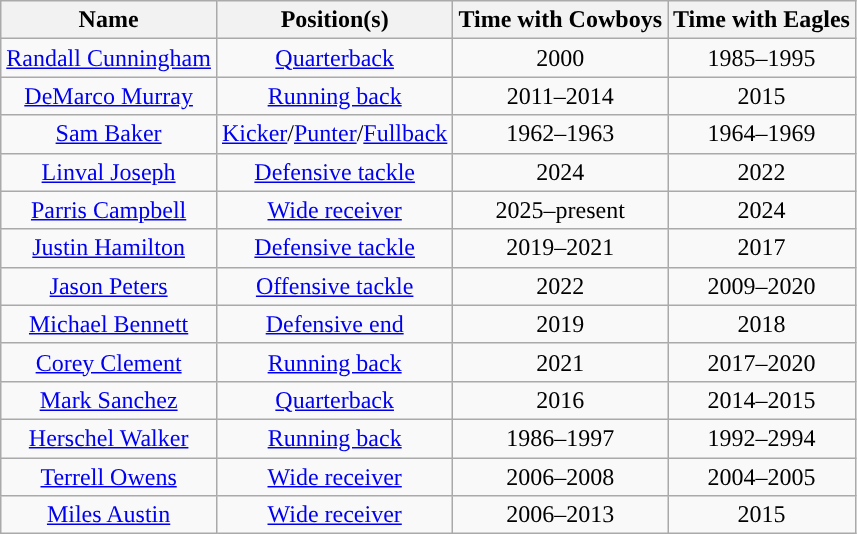<table class="wikitable" style="text-align: center;">
<tr>
<th>Name</th>
<th>Position(s)</th>
<th>Time with Cowboys</th>
<th>Time with Eagles</th>
</tr>
<tr>
<td><a href='#'>Randall Cunningham</a></td>
<td><a href='#'>Quarterback</a></td>
<td>2000</td>
<td>1985–1995</td>
</tr>
<tr>
<td><a href='#'>DeMarco Murray</a></td>
<td><a href='#'>Running back</a></td>
<td>2011–2014</td>
<td>2015</td>
</tr>
<tr>
<td><a href='#'>Sam Baker</a></td>
<td><a href='#'>Kicker</a>/<a href='#'>Punter</a>/<a href='#'>Fullback</a></td>
<td>1962–1963</td>
<td>1964–1969</td>
</tr>
<tr>
<td><a href='#'>Linval Joseph</a></td>
<td><a href='#'>Defensive tackle</a></td>
<td>2024</td>
<td>2022</td>
</tr>
<tr>
<td><a href='#'>Parris Campbell</a></td>
<td><a href='#'>Wide receiver</a></td>
<td>2025–present</td>
<td>2024</td>
</tr>
<tr>
<td><a href='#'>Justin Hamilton</a></td>
<td><a href='#'>Defensive tackle</a></td>
<td>2019–2021</td>
<td>2017</td>
</tr>
<tr>
<td><a href='#'>Jason Peters</a></td>
<td><a href='#'>Offensive tackle</a></td>
<td>2022</td>
<td>2009–2020</td>
</tr>
<tr>
<td><a href='#'>Michael Bennett</a></td>
<td><a href='#'>Defensive end</a></td>
<td>2019</td>
<td>2018</td>
</tr>
<tr>
<td><a href='#'>Corey Clement</a></td>
<td><a href='#'>Running back</a></td>
<td>2021</td>
<td>2017–2020</td>
</tr>
<tr>
<td><a href='#'>Mark Sanchez</a></td>
<td><a href='#'>Quarterback</a></td>
<td>2016</td>
<td>2014–2015</td>
</tr>
<tr>
<td><a href='#'>Herschel Walker</a></td>
<td><a href='#'>Running back</a></td>
<td>1986–1997</td>
<td>1992–2994</td>
</tr>
<tr>
<td><a href='#'>Terrell Owens</a></td>
<td><a href='#'>Wide receiver</a></td>
<td>2006–2008</td>
<td>2004–2005</td>
</tr>
<tr>
<td><a href='#'>Miles Austin</a></td>
<td><a href='#'>Wide receiver</a></td>
<td>2006–2013</td>
<td>2015</td>
</tr>
</table>
